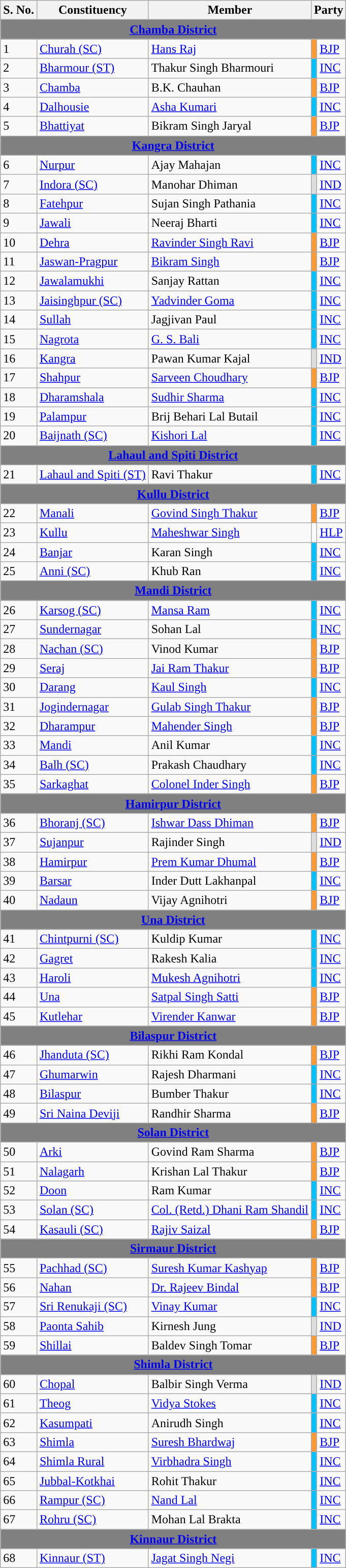<table class="wikitable sortable">
<tr>
<th>S. No.</th>
<th>Constituency</th>
<th>Member</th>
<th colspan="2">Party</th>
</tr>
<tr>
<td colspan="5" align="center" bgcolor="grey"><a href='#'><span><strong>Chamba District</strong></span></a></td>
</tr>
<tr>
<td>1</td>
<td><a href='#'>Churah (SC)</a></td>
<td><a href='#'>Hans Raj</a></td>
<td style="color:inherit;background:#FF9933"></td>
<td><a href='#'>BJP</a></td>
</tr>
<tr>
<td>2</td>
<td><a href='#'>Bharmour (ST)</a></td>
<td>Thakur Singh Bharmouri</td>
<td style="color:inherit;background:#00BFFF"></td>
<td><a href='#'>INC</a></td>
</tr>
<tr>
<td>3</td>
<td><a href='#'>Chamba</a></td>
<td>B.K. Chauhan</td>
<td style="color:inherit;background:#FF9933"></td>
<td><a href='#'>BJP</a></td>
</tr>
<tr>
<td>4</td>
<td><a href='#'>Dalhousie</a></td>
<td><a href='#'>Asha Kumari</a></td>
<td style="color:inherit;background:#00BFFF"></td>
<td><a href='#'>INC</a></td>
</tr>
<tr>
<td>5</td>
<td><a href='#'>Bhattiyat</a></td>
<td>Bikram Singh Jaryal</td>
<td style="color:inherit;background:#FF9933"></td>
<td><a href='#'>BJP</a></td>
</tr>
<tr>
<td colspan="5" align="center" bgcolor="grey"><a href='#'><span><strong>Kangra District</strong></span></a></td>
</tr>
<tr>
<td>6</td>
<td><a href='#'>Nurpur</a></td>
<td>Ajay Mahajan</td>
<td style="color:inherit;background:#00BFFF"></td>
<td><a href='#'>INC</a></td>
</tr>
<tr>
<td>7</td>
<td><a href='#'>Indora (SC)</a></td>
<td>Manohar Dhiman</td>
<td style="color:inherit;background:#DDDDDD"></td>
<td><a href='#'>IND</a></td>
</tr>
<tr>
<td>8</td>
<td><a href='#'>Fatehpur</a></td>
<td>Sujan Singh Pathania</td>
<td style="color:inherit;background:#00BFFF"></td>
<td><a href='#'>INC</a></td>
</tr>
<tr>
<td>9</td>
<td><a href='#'>Jawali</a></td>
<td>Neeraj Bharti</td>
<td style="color:inherit;background:#00BFFF"></td>
<td><a href='#'>INC</a></td>
</tr>
<tr>
<td>10</td>
<td><a href='#'>Dehra</a></td>
<td><a href='#'>Ravinder Singh Ravi</a></td>
<td style="color:inherit;background:#FF9933"></td>
<td><a href='#'>BJP</a></td>
</tr>
<tr>
<td>11</td>
<td><a href='#'>Jaswan-Pragpur</a></td>
<td><a href='#'>Bikram Singh</a></td>
<td style="color:inherit;background:#FF9933"></td>
<td><a href='#'>BJP</a></td>
</tr>
<tr>
<td>12</td>
<td><a href='#'>Jawalamukhi</a></td>
<td>Sanjay Rattan</td>
<td style="color:inherit;background:#00BFFF"></td>
<td><a href='#'>INC</a></td>
</tr>
<tr>
<td>13</td>
<td><a href='#'>Jaisinghpur (SC)</a></td>
<td><a href='#'>Yadvinder Goma</a></td>
<td style="color:inherit;background:#00BFFF"></td>
<td><a href='#'>INC</a></td>
</tr>
<tr>
<td>14</td>
<td><a href='#'>Sullah</a></td>
<td>Jagjivan Paul</td>
<td style="color:inherit;background:#00BFFF"></td>
<td><a href='#'>INC</a></td>
</tr>
<tr>
<td>15</td>
<td><a href='#'>Nagrota</a></td>
<td><a href='#'>G. S. Bali</a></td>
<td style="color:inherit;background:#00BFFF"></td>
<td><a href='#'>INC</a></td>
</tr>
<tr>
<td>16</td>
<td><a href='#'>Kangra</a></td>
<td>Pawan Kumar Kajal</td>
<td style="color:inherit;background:#DDDDDD"></td>
<td><a href='#'>IND</a></td>
</tr>
<tr>
<td>17</td>
<td><a href='#'>Shahpur</a></td>
<td><a href='#'>Sarveen Choudhary</a></td>
<td style="color:inherit;background:#FF9933"></td>
<td><a href='#'>BJP</a></td>
</tr>
<tr>
<td>18</td>
<td><a href='#'>Dharamshala</a></td>
<td><a href='#'>Sudhir Sharma</a></td>
<td style="color:inherit;background:#00BFFF"></td>
<td><a href='#'>INC</a></td>
</tr>
<tr>
<td>19</td>
<td><a href='#'>Palampur</a></td>
<td>Brij Behari Lal Butail</td>
<td style="color:inherit;background:#00BFFF"></td>
<td><a href='#'>INC</a></td>
</tr>
<tr>
<td>20</td>
<td><a href='#'>Baijnath (SC)</a></td>
<td><a href='#'>Kishori Lal</a></td>
<td style="color:inherit;background:#00BFFF"></td>
<td><a href='#'>INC</a></td>
</tr>
<tr>
<td colspan="5" align="center" bgcolor="grey"><a href='#'><span><strong>Lahaul and Spiti District</strong></span></a></td>
</tr>
<tr>
<td>21</td>
<td><a href='#'>Lahaul and Spiti (ST)</a></td>
<td>Ravi Thakur</td>
<td style="color:inherit;background:#00BFFF"></td>
<td><a href='#'>INC</a></td>
</tr>
<tr>
<td colspan="5" align="center" bgcolor="grey"><a href='#'><span><strong>Kullu District</strong></span></a></td>
</tr>
<tr>
<td>22</td>
<td><a href='#'>Manali</a></td>
<td><a href='#'>Govind Singh Thakur</a></td>
<td style="color:inherit;background:#FF9933"></td>
<td><a href='#'>BJP</a></td>
</tr>
<tr>
<td>23</td>
<td><a href='#'>Kullu</a></td>
<td><a href='#'>Maheshwar Singh</a></td>
<td></td>
<td><a href='#'>HLP</a></td>
</tr>
<tr>
<td>24</td>
<td><a href='#'>Banjar</a></td>
<td>Karan Singh</td>
<td style="color:inherit;background:#00BFFF"></td>
<td><a href='#'>INC</a></td>
</tr>
<tr>
<td>25</td>
<td><a href='#'>Anni (SC)</a></td>
<td>Khub Ran</td>
<td style="color:inherit;background:#00BFFF"></td>
<td><a href='#'>INC</a></td>
</tr>
<tr>
<td colspan="5" align="center" bgcolor="grey"><a href='#'><span><strong>Mandi District</strong></span></a></td>
</tr>
<tr>
<td>26</td>
<td><a href='#'>Karsog (SC)</a></td>
<td><a href='#'>Mansa Ram</a></td>
<td style="color:inherit;background:#00BFFF"></td>
<td><a href='#'>INC</a></td>
</tr>
<tr>
<td>27</td>
<td><a href='#'>Sundernagar</a></td>
<td>Sohan Lal</td>
<td style="color:inherit;background:#00BFFF"></td>
<td><a href='#'>INC</a></td>
</tr>
<tr>
<td>28</td>
<td><a href='#'>Nachan (SC)</a></td>
<td>Vinod Kumar</td>
<td style="color:inherit;background:#FF9933"></td>
<td><a href='#'>BJP</a></td>
</tr>
<tr>
<td>29</td>
<td><a href='#'>Seraj</a></td>
<td><a href='#'>Jai Ram Thakur</a></td>
<td style="color:inherit;background:#FF9933"></td>
<td><a href='#'>BJP</a></td>
</tr>
<tr>
<td>30</td>
<td><a href='#'>Darang</a></td>
<td><a href='#'>Kaul Singh</a></td>
<td style="color:inherit;background:#00BFFF"></td>
<td><a href='#'>INC</a></td>
</tr>
<tr>
<td>31</td>
<td><a href='#'>Jogindernagar</a></td>
<td><a href='#'>Gulab Singh Thakur</a></td>
<td style="color:inherit;background:#FF9933"></td>
<td><a href='#'>BJP</a></td>
</tr>
<tr>
<td>32</td>
<td><a href='#'>Dharampur</a></td>
<td><a href='#'>Mahender Singh</a></td>
<td style="color:inherit;background:#FF9933"></td>
<td><a href='#'>BJP</a></td>
</tr>
<tr>
<td>33</td>
<td><a href='#'>Mandi</a></td>
<td>Anil Kumar</td>
<td style="color:inherit;background:#00BFFF"></td>
<td><a href='#'>INC</a></td>
</tr>
<tr>
<td>34</td>
<td><a href='#'>Balh (SC)</a></td>
<td>Prakash Chaudhary</td>
<td style="color:inherit;background:#00BFFF"></td>
<td><a href='#'>INC</a></td>
</tr>
<tr>
<td>35</td>
<td><a href='#'>Sarkaghat</a></td>
<td><a href='#'>Colonel Inder Singh</a></td>
<td style="color:inherit;background:#FF9933"></td>
<td><a href='#'>BJP</a></td>
</tr>
<tr>
<td colspan="5" align="center" bgcolor="grey"><a href='#'><span><strong>Hamirpur District</strong></span></a></td>
</tr>
<tr>
<td>36</td>
<td><a href='#'>Bhoranj (SC)</a></td>
<td><a href='#'>Ishwar Dass Dhiman</a></td>
<td style="color:inherit;background:#FF9933"></td>
<td><a href='#'>BJP</a></td>
</tr>
<tr>
<td>37</td>
<td><a href='#'>Sujanpur</a></td>
<td>Rajinder Singh</td>
<td style="color:inherit;background:#DDDDDD"></td>
<td><a href='#'>IND</a></td>
</tr>
<tr>
<td>38</td>
<td><a href='#'>Hamirpur</a></td>
<td><a href='#'>Prem Kumar Dhumal</a></td>
<td style="color:inherit;background:#FF9933"></td>
<td><a href='#'>BJP</a></td>
</tr>
<tr>
<td>39</td>
<td><a href='#'>Barsar</a></td>
<td>Inder Dutt Lakhanpal</td>
<td style="color:inherit;background:#00BFFF"></td>
<td><a href='#'>INC</a></td>
</tr>
<tr>
<td>40</td>
<td><a href='#'>Nadaun</a></td>
<td>Vijay Agnihotri</td>
<td style="color:inherit;background:#FF9933"></td>
<td><a href='#'>BJP</a></td>
</tr>
<tr>
<td colspan="5" align="center" bgcolor="grey"><a href='#'><span><strong>Una District</strong></span></a></td>
</tr>
<tr>
<td>41</td>
<td><a href='#'>Chintpurni (SC)</a></td>
<td>Kuldip Kumar</td>
<td style="color:inherit;background:#00BFFF"></td>
<td><a href='#'>INC</a></td>
</tr>
<tr>
<td>42</td>
<td><a href='#'>Gagret</a></td>
<td>Rakesh Kalia</td>
<td style="color:inherit;background:#00BFFF"></td>
<td><a href='#'>INC</a></td>
</tr>
<tr>
<td>43</td>
<td><a href='#'>Haroli</a></td>
<td><a href='#'>Mukesh Agnihotri</a></td>
<td style="color:inherit;background:#00BFFF"></td>
<td><a href='#'>INC</a></td>
</tr>
<tr>
<td>44</td>
<td><a href='#'>Una</a></td>
<td><a href='#'>Satpal Singh Satti</a></td>
<td style="color:inherit;background:#FF9933"></td>
<td><a href='#'>BJP</a></td>
</tr>
<tr>
<td>45</td>
<td><a href='#'>Kutlehar</a></td>
<td><a href='#'>Virender Kanwar</a></td>
<td style="color:inherit;background:#FF9933"></td>
<td><a href='#'>BJP</a></td>
</tr>
<tr>
<td colspan="5" align="center" bgcolor="grey"><a href='#'><span><strong>Bilaspur District</strong></span></a></td>
</tr>
<tr>
<td>46</td>
<td><a href='#'>Jhanduta (SC)</a></td>
<td>Rikhi Ram Kondal</td>
<td style="color:inherit;background:#FF9933"></td>
<td><a href='#'>BJP</a></td>
</tr>
<tr>
<td>47</td>
<td><a href='#'>Ghumarwin</a></td>
<td>Rajesh Dharmani</td>
<td style="color:inherit;background:#00BFFF"></td>
<td><a href='#'>INC</a></td>
</tr>
<tr>
<td>48</td>
<td><a href='#'>Bilaspur</a></td>
<td>Bumber Thakur</td>
<td style="color:inherit;background:#00BFFF"></td>
<td><a href='#'>INC</a></td>
</tr>
<tr>
<td>49</td>
<td><a href='#'>Sri Naina Deviji</a></td>
<td>Randhir Sharma</td>
<td style="color:inherit;background:#FF9933"></td>
<td><a href='#'>BJP</a></td>
</tr>
<tr>
<td colspan="5" align="center" bgcolor="grey"><a href='#'><span><strong>Solan District</strong></span></a></td>
</tr>
<tr>
<td>50</td>
<td><a href='#'>Arki</a></td>
<td>Govind Ram Sharma</td>
<td style="color:inherit;background:#FF9933"></td>
<td><a href='#'>BJP</a></td>
</tr>
<tr>
<td>51</td>
<td><a href='#'>Nalagarh</a></td>
<td>Krishan Lal Thakur</td>
<td style="color:inherit;background:#FF9933"></td>
<td><a href='#'>BJP</a></td>
</tr>
<tr>
<td>52</td>
<td><a href='#'>Doon</a></td>
<td>Ram Kumar</td>
<td style="color:inherit;background:#00BFFF"></td>
<td><a href='#'>INC</a></td>
</tr>
<tr>
<td>53</td>
<td><a href='#'>Solan (SC)</a></td>
<td><a href='#'>Col. (Retd.) Dhani Ram Shandil</a></td>
<td style="color:inherit;background:#00BFFF"></td>
<td><a href='#'>INC</a></td>
</tr>
<tr>
<td>54</td>
<td><a href='#'>Kasauli (SC)</a></td>
<td><a href='#'>Rajiv Saizal</a></td>
<td style="color:inherit;background:#FF9933"></td>
<td><a href='#'>BJP</a></td>
</tr>
<tr>
<td colspan="5" align="center" bgcolor="grey"><a href='#'><span><strong>Sirmaur District</strong></span></a></td>
</tr>
<tr>
<td>55</td>
<td><a href='#'>Pachhad (SC)</a></td>
<td><a href='#'>Suresh Kumar Kashyap</a></td>
<td style="color:inherit;background:#FF9933"></td>
<td><a href='#'>BJP</a></td>
</tr>
<tr>
<td>56</td>
<td><a href='#'>Nahan</a></td>
<td><a href='#'>Dr. Rajeev Bindal</a></td>
<td style="color:inherit;background:#FF9933"></td>
<td><a href='#'>BJP</a></td>
</tr>
<tr>
<td>57</td>
<td><a href='#'>Sri Renukaji (SC)</a></td>
<td><a href='#'>Vinay Kumar</a></td>
<td style="color:inherit;background:#00BFFF"></td>
<td><a href='#'>INC</a></td>
</tr>
<tr>
<td>58</td>
<td><a href='#'>Paonta Sahib</a></td>
<td>Kirnesh Jung</td>
<td style="color:inherit;background:#dddddd"></td>
<td><a href='#'>IND</a></td>
</tr>
<tr>
<td>59</td>
<td><a href='#'>Shillai</a></td>
<td>Baldev Singh Tomar</td>
<td style="color:inherit;background:#ff9933"></td>
<td><a href='#'>BJP</a></td>
</tr>
<tr>
<td colspan="5" align="center" bgcolor="grey"><a href='#'><span><strong>Shimla District</strong></span></a></td>
</tr>
<tr>
<td>60</td>
<td><a href='#'>Chopal</a></td>
<td>Balbir Singh Verma</td>
<td style="color:inherit;background:#dddddd"></td>
<td><a href='#'>IND</a></td>
</tr>
<tr>
<td>61</td>
<td><a href='#'>Theog</a></td>
<td><a href='#'>Vidya Stokes</a></td>
<td style="color:inherit;background:#00BFFF"></td>
<td><a href='#'>INC</a></td>
</tr>
<tr>
<td>62</td>
<td><a href='#'>Kasumpati</a></td>
<td>Anirudh Singh</td>
<td style="color:inherit;background:#00BFFF"></td>
<td><a href='#'>INC</a></td>
</tr>
<tr>
<td>63</td>
<td><a href='#'>Shimla</a></td>
<td><a href='#'>Suresh Bhardwaj</a></td>
<td style="color:inherit;background:#FF9933"></td>
<td><a href='#'>BJP</a></td>
</tr>
<tr>
<td>64</td>
<td><a href='#'>Shimla Rural</a></td>
<td><a href='#'>Virbhadra Singh</a></td>
<td style="color:inherit;background:#00BFFF"></td>
<td><a href='#'>INC</a></td>
</tr>
<tr>
<td>65</td>
<td><a href='#'>Jubbal-Kotkhai</a></td>
<td>Rohit Thakur</td>
<td style="color:inherit;background:#00BFFF"></td>
<td><a href='#'>INC</a></td>
</tr>
<tr>
<td>66</td>
<td><a href='#'>Rampur (SC)</a></td>
<td><a href='#'>Nand Lal</a></td>
<td style="color:inherit;background:#00BFFF"></td>
<td><a href='#'>INC</a></td>
</tr>
<tr>
<td>67</td>
<td><a href='#'>Rohru (SC)</a></td>
<td>Mohan Lal Brakta</td>
<td style="color:inherit;background:#00BFFF"></td>
<td><a href='#'>INC</a></td>
</tr>
<tr>
<td colspan="5" align="center" bgcolor="grey"><a href='#'><span><strong>Kinnaur District</strong></span></a></td>
</tr>
<tr>
<td>68</td>
<td><a href='#'>Kinnaur (ST)</a></td>
<td><a href='#'>Jagat Singh Negi</a></td>
<td style="color:inherit;background:#00BFFF"></td>
<td><a href='#'>INC</a></td>
</tr>
</table>
